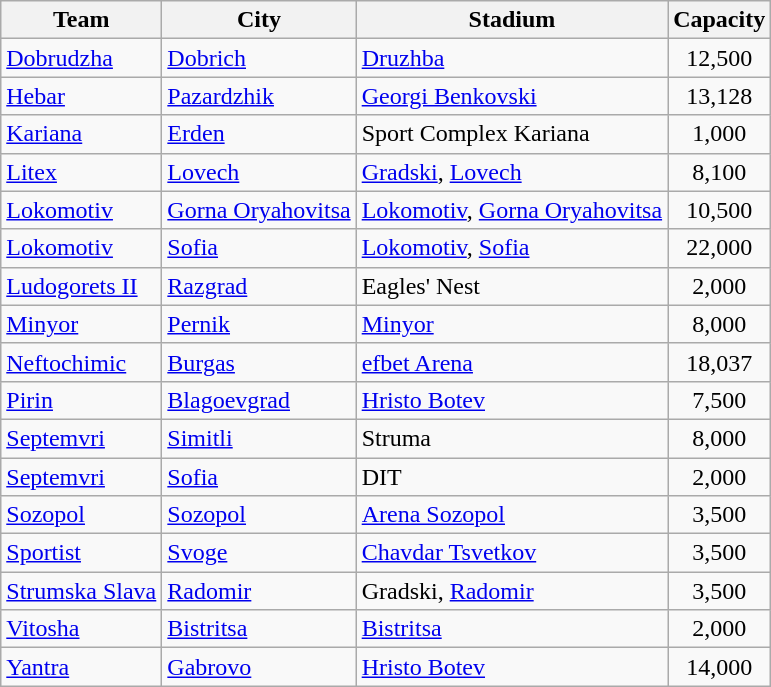<table class="wikitable sortable">
<tr>
<th>Team</th>
<th>City</th>
<th>Stadium</th>
<th>Capacity</th>
</tr>
<tr>
<td><a href='#'>Dobrudzha</a></td>
<td><a href='#'>Dobrich</a></td>
<td><a href='#'>Druzhba</a></td>
<td align=center>12,500</td>
</tr>
<tr>
<td><a href='#'>Hebar</a></td>
<td><a href='#'>Pazardzhik</a></td>
<td><a href='#'>Georgi Benkovski</a></td>
<td align=center>13,128</td>
</tr>
<tr>
<td><a href='#'>Kariana</a></td>
<td><a href='#'>Erden</a></td>
<td>Sport Complex Kariana</td>
<td align=center>1,000</td>
</tr>
<tr>
<td><a href='#'>Litex</a></td>
<td><a href='#'>Lovech</a></td>
<td><a href='#'>Gradski</a>, <a href='#'>Lovech</a></td>
<td align=center>8,100</td>
</tr>
<tr>
<td><a href='#'>Lokomotiv</a></td>
<td><a href='#'>Gorna Oryahovitsa</a></td>
<td><a href='#'>Lokomotiv</a>, <a href='#'>Gorna Oryahovitsa</a></td>
<td align=center>10,500</td>
</tr>
<tr>
<td><a href='#'>Lokomotiv</a></td>
<td><a href='#'>Sofia</a></td>
<td><a href='#'>Lokomotiv</a>, <a href='#'>Sofia</a></td>
<td align=center>22,000</td>
</tr>
<tr>
<td><a href='#'>Ludogorets II</a></td>
<td><a href='#'>Razgrad</a></td>
<td>Eagles' Nest</td>
<td align="center">2,000</td>
</tr>
<tr>
<td><a href='#'>Minyor</a></td>
<td><a href='#'>Pernik</a></td>
<td><a href='#'>Minyor</a></td>
<td align="center">8,000</td>
</tr>
<tr>
<td><a href='#'>Neftochimic</a></td>
<td><a href='#'>Burgas</a></td>
<td><a href='#'>efbet Arena</a></td>
<td align="center">18,037</td>
</tr>
<tr>
<td><a href='#'>Pirin</a></td>
<td><a href='#'>Blagoevgrad</a></td>
<td><a href='#'>Hristo Botev</a></td>
<td align=center>7,500</td>
</tr>
<tr>
<td><a href='#'>Septemvri</a></td>
<td><a href='#'>Simitli</a></td>
<td>Struma</td>
<td align=center>8,000</td>
</tr>
<tr>
<td><a href='#'>Septemvri</a></td>
<td><a href='#'>Sofia</a></td>
<td>DIT</td>
<td align=center>2,000</td>
</tr>
<tr>
<td><a href='#'>Sozopol</a></td>
<td><a href='#'>Sozopol</a></td>
<td><a href='#'>Arena Sozopol</a></td>
<td align=center>3,500</td>
</tr>
<tr>
<td><a href='#'>Sportist</a></td>
<td><a href='#'>Svoge</a></td>
<td><a href='#'>Chavdar Tsvetkov</a></td>
<td align=center>3,500</td>
</tr>
<tr>
<td><a href='#'>Strumska Slava</a></td>
<td><a href='#'>Radomir</a></td>
<td>Gradski, <a href='#'>Radomir</a></td>
<td align=center>3,500</td>
</tr>
<tr>
<td><a href='#'>Vitosha</a></td>
<td><a href='#'>Bistritsa</a></td>
<td><a href='#'>Bistritsa</a></td>
<td align=center>2,000</td>
</tr>
<tr>
<td><a href='#'>Yantra</a></td>
<td><a href='#'>Gabrovo</a></td>
<td><a href='#'>Hristo Botev</a></td>
<td align=center>14,000</td>
</tr>
</table>
